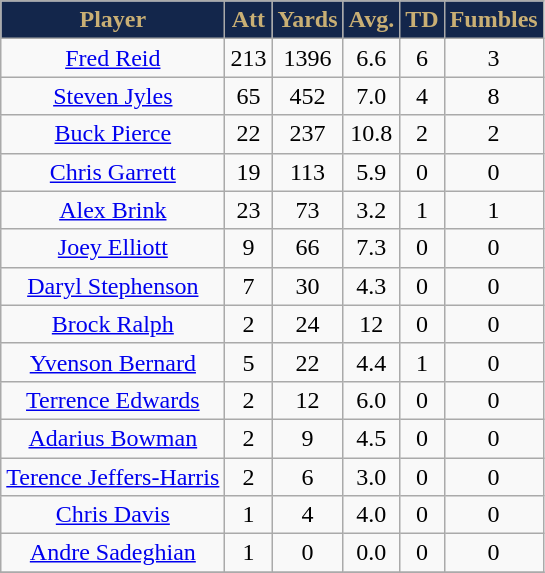<table class="wikitable sortable sortable">
<tr>
<th style="background:#13264B;color:#C9AF74;">Player</th>
<th style="background:#13264B;color:#C9AF74;">Att</th>
<th style="background:#13264B;color:#C9AF74;">Yards</th>
<th style="background:#13264B;color:#C9AF74;">Avg.</th>
<th style="background:#13264B;color:#C9AF74;">TD</th>
<th style="background:#13264B;color:#C9AF74;">Fumbles</th>
</tr>
<tr align="center">
<td><a href='#'>Fred Reid</a></td>
<td>213</td>
<td>1396</td>
<td>6.6</td>
<td>6</td>
<td>3</td>
</tr>
<tr align="center">
<td><a href='#'>Steven Jyles</a></td>
<td>65</td>
<td>452</td>
<td>7.0</td>
<td>4</td>
<td>8</td>
</tr>
<tr align="center">
<td><a href='#'>Buck Pierce</a></td>
<td>22</td>
<td>237</td>
<td>10.8</td>
<td>2</td>
<td>2</td>
</tr>
<tr align="center">
<td><a href='#'>Chris Garrett</a></td>
<td>19</td>
<td>113</td>
<td>5.9</td>
<td>0</td>
<td>0</td>
</tr>
<tr align="center">
<td><a href='#'>Alex Brink</a></td>
<td>23</td>
<td>73</td>
<td>3.2</td>
<td>1</td>
<td>1</td>
</tr>
<tr align="center">
<td><a href='#'>Joey Elliott</a></td>
<td>9</td>
<td>66</td>
<td>7.3</td>
<td>0</td>
<td>0</td>
</tr>
<tr align="center">
<td><a href='#'>Daryl Stephenson</a></td>
<td>7</td>
<td>30</td>
<td>4.3</td>
<td>0</td>
<td>0</td>
</tr>
<tr align="center">
<td><a href='#'>Brock Ralph</a></td>
<td>2</td>
<td>24</td>
<td>12</td>
<td>0</td>
<td>0</td>
</tr>
<tr align="center">
<td><a href='#'>Yvenson Bernard</a></td>
<td>5</td>
<td>22</td>
<td>4.4</td>
<td>1</td>
<td>0</td>
</tr>
<tr align="center">
<td><a href='#'>Terrence Edwards</a></td>
<td>2</td>
<td>12</td>
<td>6.0</td>
<td>0</td>
<td>0</td>
</tr>
<tr align="center">
<td><a href='#'>Adarius Bowman</a></td>
<td>2</td>
<td>9</td>
<td>4.5</td>
<td>0</td>
<td>0</td>
</tr>
<tr align="center">
<td><a href='#'>Terence Jeffers-Harris</a></td>
<td>2</td>
<td>6</td>
<td>3.0</td>
<td>0</td>
<td>0</td>
</tr>
<tr align="center">
<td><a href='#'>Chris Davis</a></td>
<td>1</td>
<td>4</td>
<td>4.0</td>
<td>0</td>
<td>0</td>
</tr>
<tr align="center">
<td><a href='#'>Andre Sadeghian</a></td>
<td>1</td>
<td>0</td>
<td>0.0</td>
<td>0</td>
<td>0</td>
</tr>
<tr align="center">
</tr>
</table>
